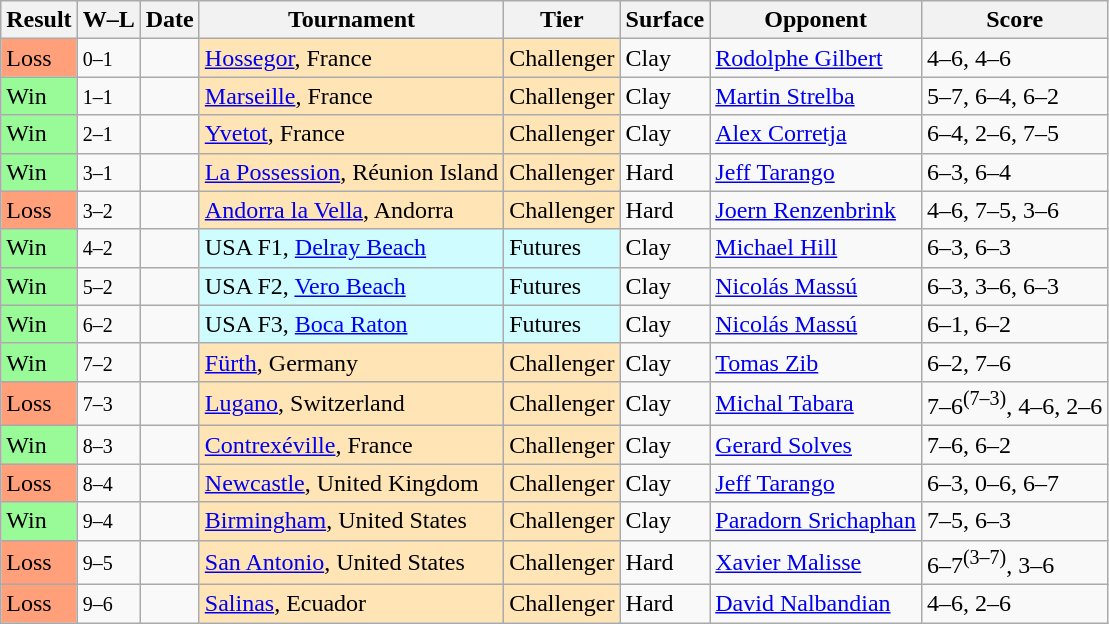<table class="sortable wikitable">
<tr>
<th>Result</th>
<th class="unsortable">W–L</th>
<th>Date</th>
<th>Tournament</th>
<th>Tier</th>
<th>Surface</th>
<th>Opponent</th>
<th class="unsortable">Score</th>
</tr>
<tr>
<td style="background:#ffa07a;">Loss</td>
<td><small>0–1</small></td>
<td></td>
<td style="background:moccasin;"><a href='#'>Hossegor</a>, France</td>
<td style="background:moccasin;">Challenger</td>
<td>Clay</td>
<td> <a href='#'>Rodolphe Gilbert</a></td>
<td>4–6, 4–6</td>
</tr>
<tr>
<td style="background:#98fb98;">Win</td>
<td><small>1–1</small></td>
<td></td>
<td style="background:moccasin;"><a href='#'>Marseille</a>, France</td>
<td style="background:moccasin;">Challenger</td>
<td>Clay</td>
<td> <a href='#'>Martin Strelba</a></td>
<td>5–7, 6–4, 6–2</td>
</tr>
<tr>
<td style="background:#98fb98;">Win</td>
<td><small>2–1</small></td>
<td></td>
<td style="background:moccasin;"><a href='#'>Yvetot</a>, France</td>
<td style="background:moccasin;">Challenger</td>
<td>Clay</td>
<td> <a href='#'>Alex Corretja</a></td>
<td>6–4, 2–6, 7–5</td>
</tr>
<tr>
<td style="background:#98fb98;">Win</td>
<td><small>3–1</small></td>
<td></td>
<td style="background:moccasin;"><a href='#'>La Possession</a>, Réunion Island</td>
<td style="background:moccasin;">Challenger</td>
<td>Hard</td>
<td> <a href='#'>Jeff Tarango</a></td>
<td>6–3, 6–4</td>
</tr>
<tr>
<td style="background:#ffa07a;">Loss</td>
<td><small>3–2</small></td>
<td></td>
<td style="background:moccasin;"><a href='#'>Andorra la Vella</a>, Andorra</td>
<td style="background:moccasin;">Challenger</td>
<td>Hard</td>
<td> <a href='#'>Joern Renzenbrink</a></td>
<td>4–6, 7–5, 3–6</td>
</tr>
<tr>
<td style="background:#98fb98;">Win</td>
<td><small>4–2</small></td>
<td></td>
<td style="background:#cffcff;">USA F1, <a href='#'>Delray Beach</a></td>
<td style="background:#cffcff;">Futures</td>
<td>Clay</td>
<td> <a href='#'>Michael Hill</a></td>
<td>6–3, 6–3</td>
</tr>
<tr>
<td style="background:#98fb98;">Win</td>
<td><small>5–2</small></td>
<td></td>
<td style="background:#cffcff;">USA F2, <a href='#'>Vero Beach</a></td>
<td style="background:#cffcff;">Futures</td>
<td>Clay</td>
<td> <a href='#'>Nicolás Massú</a></td>
<td>6–3, 3–6, 6–3</td>
</tr>
<tr>
<td style="background:#98fb98;">Win</td>
<td><small>6–2</small></td>
<td></td>
<td style="background:#cffcff;">USA F3, <a href='#'>Boca Raton</a></td>
<td style="background:#cffcff;">Futures</td>
<td>Clay</td>
<td> <a href='#'>Nicolás Massú</a></td>
<td>6–1, 6–2</td>
</tr>
<tr>
<td style="background:#98fb98;">Win</td>
<td><small>7–2</small></td>
<td></td>
<td style="background:moccasin;"><a href='#'>Fürth</a>, Germany</td>
<td style="background:moccasin;">Challenger</td>
<td>Clay</td>
<td> <a href='#'>Tomas Zib</a></td>
<td>6–2, 7–6</td>
</tr>
<tr>
<td style="background:#ffa07a;">Loss</td>
<td><small>7–3</small></td>
<td></td>
<td style="background:moccasin;"><a href='#'>Lugano</a>, Switzerland</td>
<td style="background:moccasin;">Challenger</td>
<td>Clay</td>
<td> <a href='#'>Michal Tabara</a></td>
<td>7–6<sup>(7–3)</sup>, 4–6, 2–6</td>
</tr>
<tr>
<td style="background:#98fb98;">Win</td>
<td><small>8–3</small></td>
<td></td>
<td style="background:moccasin;"><a href='#'>Contrexéville</a>, France</td>
<td style="background:moccasin;">Challenger</td>
<td>Clay</td>
<td> <a href='#'>Gerard Solves</a></td>
<td>7–6, 6–2</td>
</tr>
<tr>
<td style="background:#ffa07a;">Loss</td>
<td><small>8–4</small></td>
<td></td>
<td style="background:moccasin;"><a href='#'>Newcastle</a>, United Kingdom</td>
<td style="background:moccasin;">Challenger</td>
<td>Clay</td>
<td> <a href='#'>Jeff Tarango</a></td>
<td>6–3, 0–6, 6–7</td>
</tr>
<tr>
<td style="background:#98fb98;">Win</td>
<td><small>9–4</small></td>
<td></td>
<td style="background:moccasin;"><a href='#'>Birmingham</a>, United States</td>
<td style="background:moccasin;">Challenger</td>
<td>Clay</td>
<td> <a href='#'>Paradorn Srichaphan</a></td>
<td>7–5, 6–3</td>
</tr>
<tr>
<td style="background:#ffa07a;">Loss</td>
<td><small>9–5</small></td>
<td></td>
<td style="background:moccasin;"><a href='#'>San Antonio</a>, United States</td>
<td style="background:moccasin;">Challenger</td>
<td>Hard</td>
<td> <a href='#'>Xavier Malisse</a></td>
<td>6–7<sup>(3–7)</sup>, 3–6</td>
</tr>
<tr>
<td style="background:#ffa07a;">Loss</td>
<td><small>9–6</small></td>
<td></td>
<td style="background:moccasin;"><a href='#'>Salinas</a>, Ecuador</td>
<td style="background:moccasin;">Challenger</td>
<td>Hard</td>
<td> <a href='#'>David Nalbandian</a></td>
<td>4–6, 2–6</td>
</tr>
</table>
